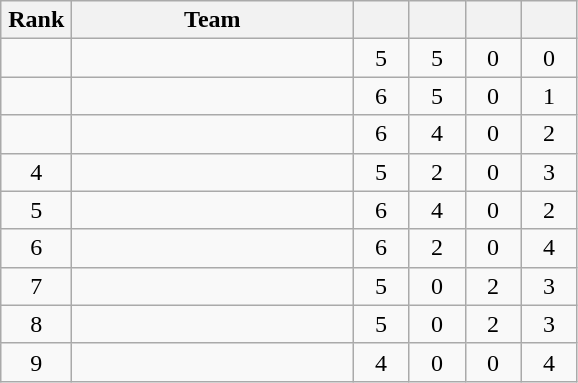<table class="wikitable" style="text-align: center;">
<tr>
<th width=40>Rank</th>
<th width=180>Team</th>
<th width=30></th>
<th width=30></th>
<th width=30></th>
<th width=30></th>
</tr>
<tr>
<td></td>
<td align=left></td>
<td>5</td>
<td>5</td>
<td>0</td>
<td>0</td>
</tr>
<tr>
<td></td>
<td align=left></td>
<td>6</td>
<td>5</td>
<td>0</td>
<td>1</td>
</tr>
<tr>
<td></td>
<td align=left></td>
<td>6</td>
<td>4</td>
<td>0</td>
<td>2</td>
</tr>
<tr>
<td>4</td>
<td align=left></td>
<td>5</td>
<td>2</td>
<td>0</td>
<td>3</td>
</tr>
<tr>
<td>5</td>
<td align=left></td>
<td>6</td>
<td>4</td>
<td>0</td>
<td>2</td>
</tr>
<tr>
<td>6</td>
<td align=left></td>
<td>6</td>
<td>2</td>
<td>0</td>
<td>4</td>
</tr>
<tr>
<td>7</td>
<td align=left></td>
<td>5</td>
<td>0</td>
<td>2</td>
<td>3</td>
</tr>
<tr>
<td>8</td>
<td align=left></td>
<td>5</td>
<td>0</td>
<td>2</td>
<td>3</td>
</tr>
<tr>
<td>9</td>
<td align=left></td>
<td>4</td>
<td>0</td>
<td>0</td>
<td>4</td>
</tr>
</table>
